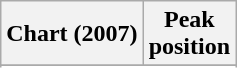<table class="wikitable sortable plainrowheaders" style="text-align:center">
<tr>
<th scope="col">Chart (2007)</th>
<th scope="col">Peak<br>position</th>
</tr>
<tr>
</tr>
<tr>
</tr>
</table>
